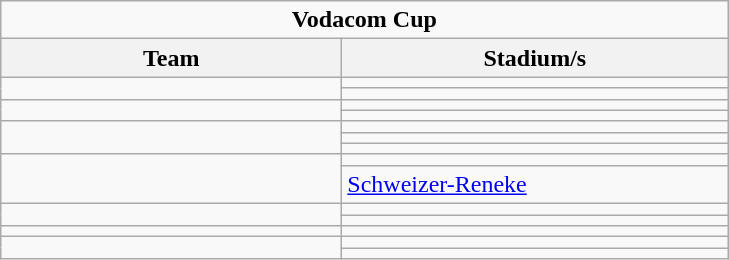<table class="wikitable">
<tr>
<td colspan=3 align=center><strong>Vodacom Cup</strong></td>
</tr>
<tr>
<th width="220">Team</th>
<th width="250">Stadium/s</th>
</tr>
<tr>
<td rowspan=2></td>
<td></td>
</tr>
<tr>
<td></td>
</tr>
<tr>
<td rowspan=2></td>
<td></td>
</tr>
<tr>
<td></td>
</tr>
<tr>
<td rowspan=3></td>
<td></td>
</tr>
<tr>
<td></td>
</tr>
<tr>
<td></td>
</tr>
<tr>
<td rowspan=2></td>
<td></td>
</tr>
<tr>
<td><a href='#'>Schweizer-Reneke</a></td>
</tr>
<tr>
<td rowspan=2></td>
<td></td>
</tr>
<tr>
<td></td>
</tr>
<tr>
<td></td>
<td></td>
</tr>
<tr>
<td rowspan=2></td>
<td></td>
</tr>
<tr>
<td></td>
</tr>
</table>
